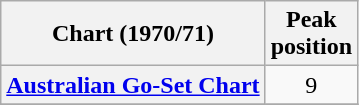<table class="wikitable sortable plainrowheaders">
<tr>
<th scope="col">Chart (1970/71)</th>
<th scope="col">Peak<br>position</th>
</tr>
<tr>
<th scope="row"><a href='#'>Australian Go-Set Chart</a></th>
<td style="text-align:center;">9</td>
</tr>
<tr>
</tr>
</table>
